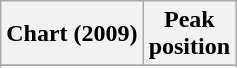<table class="wikitable sortable plainrowheaders" style="text-align:center">
<tr>
<th scope="col">Chart (2009)</th>
<th scope="col">Peak<br>position</th>
</tr>
<tr>
</tr>
<tr>
</tr>
</table>
